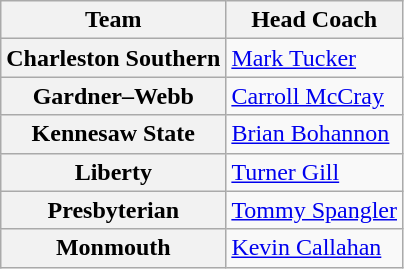<table class="wikitable">
<tr>
<th>Team</th>
<th>Head Coach</th>
</tr>
<tr>
<th style=>Charleston Southern</th>
<td><a href='#'>Mark Tucker</a></td>
</tr>
<tr>
<th style=>Gardner–Webb</th>
<td><a href='#'>Carroll McCray</a></td>
</tr>
<tr>
<th style=>Kennesaw State</th>
<td><a href='#'>Brian Bohannon</a></td>
</tr>
<tr>
<th style=>Liberty</th>
<td><a href='#'>Turner Gill</a></td>
</tr>
<tr>
<th style=>Presbyterian</th>
<td><a href='#'>Tommy Spangler</a></td>
</tr>
<tr>
<th style=>Monmouth</th>
<td><a href='#'>Kevin Callahan</a></td>
</tr>
</table>
